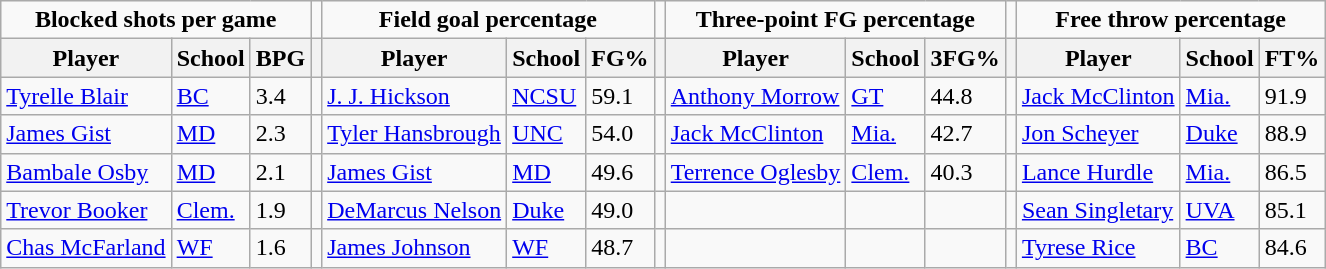<table class="wikitable" style="text-align: left;">
<tr>
<td colspan=3; align=center><strong>Blocked shots per game</strong></td>
<td></td>
<td colspan=3; align=center><strong>Field goal percentage</strong></td>
<td></td>
<td colspan=3; align=center><strong>Three-point FG percentage</strong></td>
<td></td>
<td colspan=3; align=center><strong>Free throw percentage</strong></td>
</tr>
<tr>
<th>Player</th>
<th>School</th>
<th>BPG</th>
<th></th>
<th>Player</th>
<th>School</th>
<th>FG%</th>
<th></th>
<th>Player</th>
<th>School</th>
<th>3FG%</th>
<th></th>
<th>Player</th>
<th>School</th>
<th>FT%</th>
</tr>
<tr>
<td align="left"><a href='#'>Tyrelle Blair</a></td>
<td><a href='#'>BC</a></td>
<td>3.4</td>
<td></td>
<td><a href='#'>J. J. Hickson</a></td>
<td><a href='#'>NCSU</a></td>
<td>59.1</td>
<td></td>
<td><a href='#'>Anthony Morrow</a></td>
<td><a href='#'>GT</a></td>
<td>44.8</td>
<td></td>
<td><a href='#'>Jack McClinton</a></td>
<td><a href='#'>Mia.</a></td>
<td>91.9</td>
</tr>
<tr>
<td align="left"><a href='#'>James Gist</a></td>
<td><a href='#'>MD</a></td>
<td>2.3</td>
<td></td>
<td><a href='#'>Tyler Hansbrough</a></td>
<td><a href='#'>UNC</a></td>
<td>54.0</td>
<td></td>
<td><a href='#'>Jack McClinton</a></td>
<td><a href='#'>Mia.</a></td>
<td>42.7</td>
<td></td>
<td><a href='#'>Jon Scheyer</a></td>
<td><a href='#'>Duke</a></td>
<td>88.9</td>
</tr>
<tr>
<td align="left"><a href='#'>Bambale Osby</a></td>
<td><a href='#'>MD</a></td>
<td>2.1</td>
<td></td>
<td><a href='#'>James Gist</a></td>
<td><a href='#'>MD</a></td>
<td>49.6</td>
<td></td>
<td><a href='#'>Terrence Oglesby</a></td>
<td><a href='#'>Clem.</a></td>
<td>40.3</td>
<td></td>
<td><a href='#'>Lance Hurdle</a></td>
<td><a href='#'>Mia.</a></td>
<td>86.5</td>
</tr>
<tr>
<td align="left"><a href='#'>Trevor Booker</a></td>
<td><a href='#'>Clem.</a></td>
<td>1.9</td>
<td></td>
<td><a href='#'>DeMarcus Nelson</a></td>
<td><a href='#'>Duke</a></td>
<td>49.0</td>
<td></td>
<td></td>
<td></td>
<td></td>
<td></td>
<td><a href='#'>Sean Singletary</a></td>
<td><a href='#'>UVA</a></td>
<td>85.1</td>
</tr>
<tr>
<td align="left"><a href='#'>Chas McFarland</a></td>
<td><a href='#'>WF</a></td>
<td>1.6</td>
<td></td>
<td><a href='#'>James Johnson</a></td>
<td><a href='#'>WF</a></td>
<td>48.7</td>
<td></td>
<td></td>
<td></td>
<td></td>
<td></td>
<td><a href='#'>Tyrese Rice</a></td>
<td><a href='#'>BC</a></td>
<td>84.6</td>
</tr>
</table>
